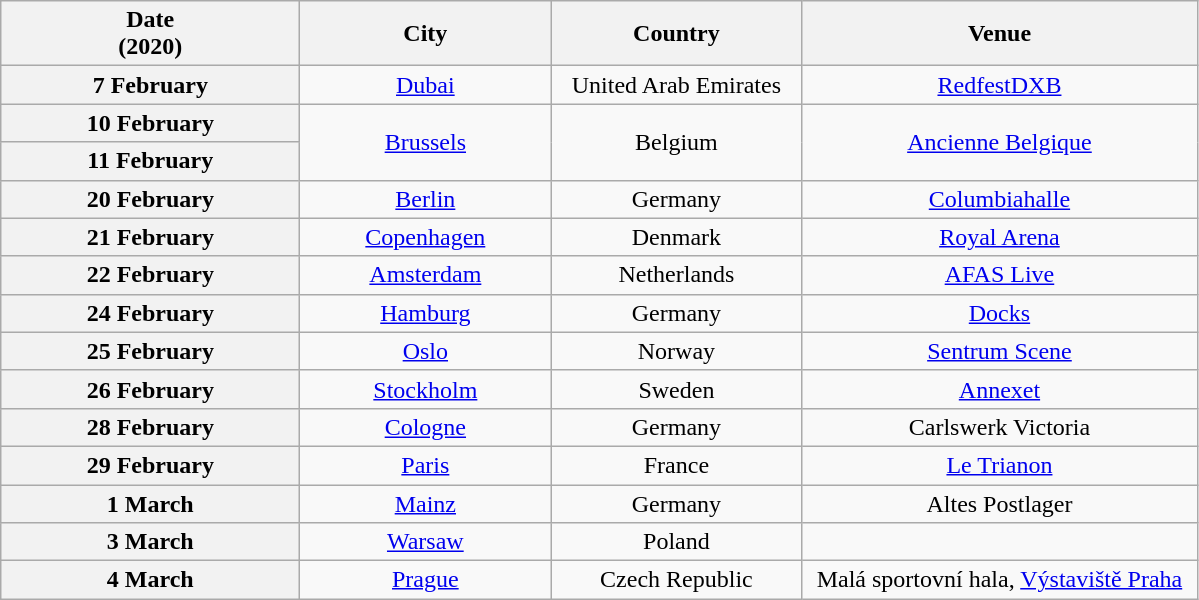<table class="wikitable plainrowheaders" style="text-align:center;">
<tr>
<th scope="col" style="width:12em;">Date<br>(2020)</th>
<th scope="col" style="width:10em;">City</th>
<th scope="col" style="width:10em;">Country</th>
<th scope="col" style="width:16em;">Venue</th>
</tr>
<tr>
<th scope="row" style="text-align:center;">7 February</th>
<td><a href='#'>Dubai</a></td>
<td>United Arab Emirates</td>
<td><a href='#'>RedfestDXB</a></td>
</tr>
<tr>
<th scope="row" style="text-align:center;">10 February</th>
<td rowspan="2"><a href='#'>Brussels</a></td>
<td rowspan="2">Belgium</td>
<td rowspan="2"><a href='#'>Ancienne Belgique</a></td>
</tr>
<tr>
<th scope="row" style="text-align:center;">11 February</th>
</tr>
<tr>
<th scope="row" style="text-align:center;">20 February</th>
<td><a href='#'>Berlin</a></td>
<td>Germany</td>
<td><a href='#'>Columbiahalle</a></td>
</tr>
<tr>
<th scope="row" style="text-align:center;">21 February</th>
<td><a href='#'>Copenhagen</a></td>
<td>Denmark</td>
<td><a href='#'>Royal Arena</a></td>
</tr>
<tr>
<th scope="row" style="text-align:center;">22 February</th>
<td><a href='#'>Amsterdam</a></td>
<td>Netherlands</td>
<td><a href='#'>AFAS Live</a></td>
</tr>
<tr>
<th scope="row" style="text-align:center;">24 February</th>
<td><a href='#'>Hamburg</a></td>
<td>Germany</td>
<td><a href='#'>Docks</a></td>
</tr>
<tr>
<th scope="row" style="text-align:center;">25 February</th>
<td><a href='#'>Oslo</a></td>
<td>Norway</td>
<td><a href='#'>Sentrum Scene</a></td>
</tr>
<tr>
<th scope="row" style="text-align:center;">26 February</th>
<td><a href='#'>Stockholm</a></td>
<td>Sweden</td>
<td><a href='#'>Annexet</a></td>
</tr>
<tr>
<th scope="row" style="text-align:center;">28 February</th>
<td><a href='#'>Cologne</a></td>
<td>Germany</td>
<td>Carlswerk Victoria</td>
</tr>
<tr>
<th scope="row" style="text-align:center;">29 February</th>
<td><a href='#'>Paris</a></td>
<td>France</td>
<td><a href='#'>Le Trianon</a></td>
</tr>
<tr>
<th scope="row" style="text-align:center;">1 March</th>
<td><a href='#'>Mainz</a></td>
<td>Germany</td>
<td>Altes Postlager</td>
</tr>
<tr>
<th scope="row" style="text-align:center;">3 March</th>
<td><a href='#'>Warsaw</a></td>
<td>Poland</td>
<td></td>
</tr>
<tr>
<th scope="row" style="text-align:center;">4 March</th>
<td><a href='#'>Prague</a></td>
<td>Czech Republic</td>
<td>Malá sportovní hala, <a href='#'>Výstaviště Praha</a></td>
</tr>
</table>
